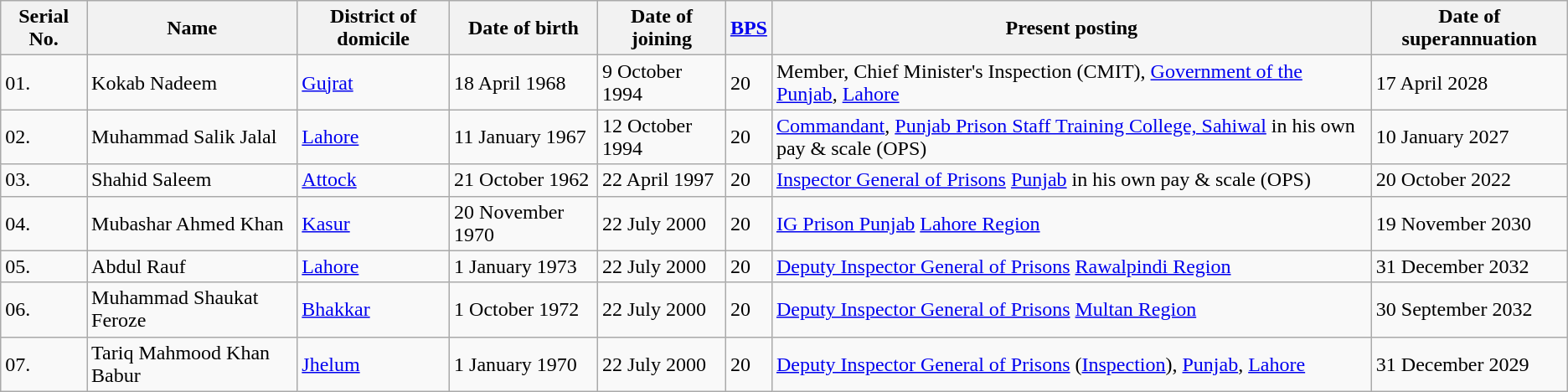<table class="wikitable">
<tr>
<th>Serial No.</th>
<th>Name</th>
<th>District of domicile</th>
<th>Date of birth</th>
<th>Date of joining</th>
<th><a href='#'>BPS</a></th>
<th>Present posting</th>
<th>Date of superannuation</th>
</tr>
<tr>
<td>01.</td>
<td>Kokab Nadeem</td>
<td><a href='#'>Gujrat</a></td>
<td>18 April 1968</td>
<td>9 October 1994</td>
<td>20</td>
<td>Member, Chief Minister's Inspection (CMIT), <a href='#'>Government of the Punjab</a>, <a href='#'>Lahore</a></td>
<td>17 April 2028</td>
</tr>
<tr>
<td>02.</td>
<td>Muhammad Salik Jalal</td>
<td><a href='#'>Lahore</a></td>
<td>11 January 1967</td>
<td>12 October 1994</td>
<td>20</td>
<td><a href='#'>Commandant</a>, <a href='#'>Punjab Prison Staff Training College, Sahiwal</a> in his own pay & scale (OPS)</td>
<td>10 January 2027</td>
</tr>
<tr>
<td>03.</td>
<td>Shahid Saleem</td>
<td><a href='#'>Attock</a></td>
<td>21 October 1962</td>
<td>22 April 1997</td>
<td>20</td>
<td><a href='#'>Inspector General of Prisons</a> <a href='#'>Punjab</a> in his own pay & scale (OPS)</td>
<td>20 October 2022</td>
</tr>
<tr>
<td>04.</td>
<td>Mubashar Ahmed Khan</td>
<td><a href='#'>Kasur</a></td>
<td>20 November 1970</td>
<td>22 July 2000</td>
<td>20</td>
<td><a href='#'>IG Prison Punjab</a> <a href='#'>Lahore Region</a></td>
<td>19 November 2030</td>
</tr>
<tr>
<td>05.</td>
<td>Abdul Rauf</td>
<td><a href='#'>Lahore</a></td>
<td>1 January 1973</td>
<td>22 July 2000</td>
<td>20</td>
<td><a href='#'>Deputy Inspector General of Prisons</a> <a href='#'>Rawalpindi Region</a></td>
<td>31 December 2032</td>
</tr>
<tr>
<td>06.</td>
<td>Muhammad Shaukat Feroze</td>
<td><a href='#'>Bhakkar</a></td>
<td>1 October 1972</td>
<td>22 July 2000</td>
<td>20</td>
<td><a href='#'>Deputy Inspector General of Prisons</a> <a href='#'>Multan Region</a></td>
<td>30 September 2032</td>
</tr>
<tr>
<td>07.</td>
<td>Tariq Mahmood Khan Babur</td>
<td><a href='#'>Jhelum</a></td>
<td>1 January 1970</td>
<td>22 July 2000</td>
<td>20</td>
<td><a href='#'>Deputy Inspector General of Prisons</a> (<a href='#'>Inspection</a>), <a href='#'>Punjab</a>, <a href='#'>Lahore</a></td>
<td>31 December 2029</td>
</tr>
</table>
